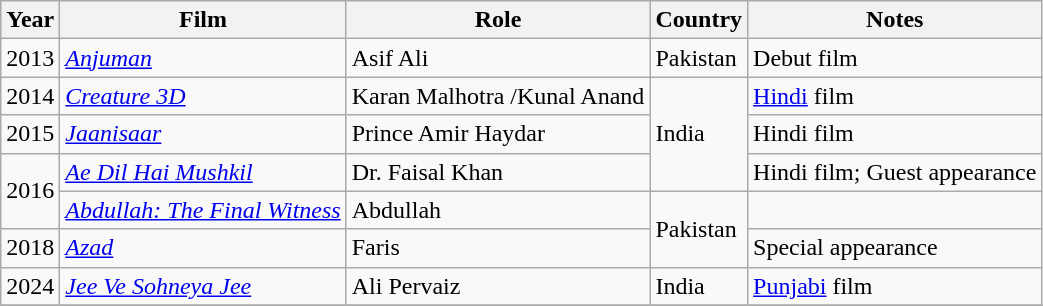<table class="wikitable sortable">
<tr style="text-align:center;">
<th>Year</th>
<th>Film</th>
<th>Role</th>
<th>Country</th>
<th>Notes</th>
</tr>
<tr>
<td>2013</td>
<td><em><a href='#'>Anjuman</a></em></td>
<td>Asif Ali</td>
<td>Pakistan</td>
<td>Debut film</td>
</tr>
<tr>
<td>2014</td>
<td><em><a href='#'>Creature 3D</a></em></td>
<td>Karan Malhotra /Kunal Anand</td>
<td rowspan="3">India</td>
<td><a href='#'>Hindi</a> film</td>
</tr>
<tr>
<td>2015</td>
<td><em><a href='#'>Jaanisaar</a></em></td>
<td>Prince Amir Haydar</td>
<td>Hindi film</td>
</tr>
<tr>
<td rowspan="2">2016</td>
<td><em><a href='#'>Ae Dil Hai Mushkil</a></em></td>
<td>Dr. Faisal Khan</td>
<td>Hindi film; Guest appearance</td>
</tr>
<tr>
<td><em><a href='#'>Abdullah: The Final Witness</a></em></td>
<td>Abdullah</td>
<td rowspan="2">Pakistan</td>
<td></td>
</tr>
<tr>
<td>2018</td>
<td><em><a href='#'>Azad</a></em></td>
<td>Faris</td>
<td>Special appearance</td>
</tr>
<tr>
<td>2024</td>
<td><em><a href='#'>Jee Ve Sohneya Jee</a></em></td>
<td>Ali Pervaiz</td>
<td>India</td>
<td><a href='#'>Punjabi</a> film</td>
</tr>
<tr>
</tr>
</table>
